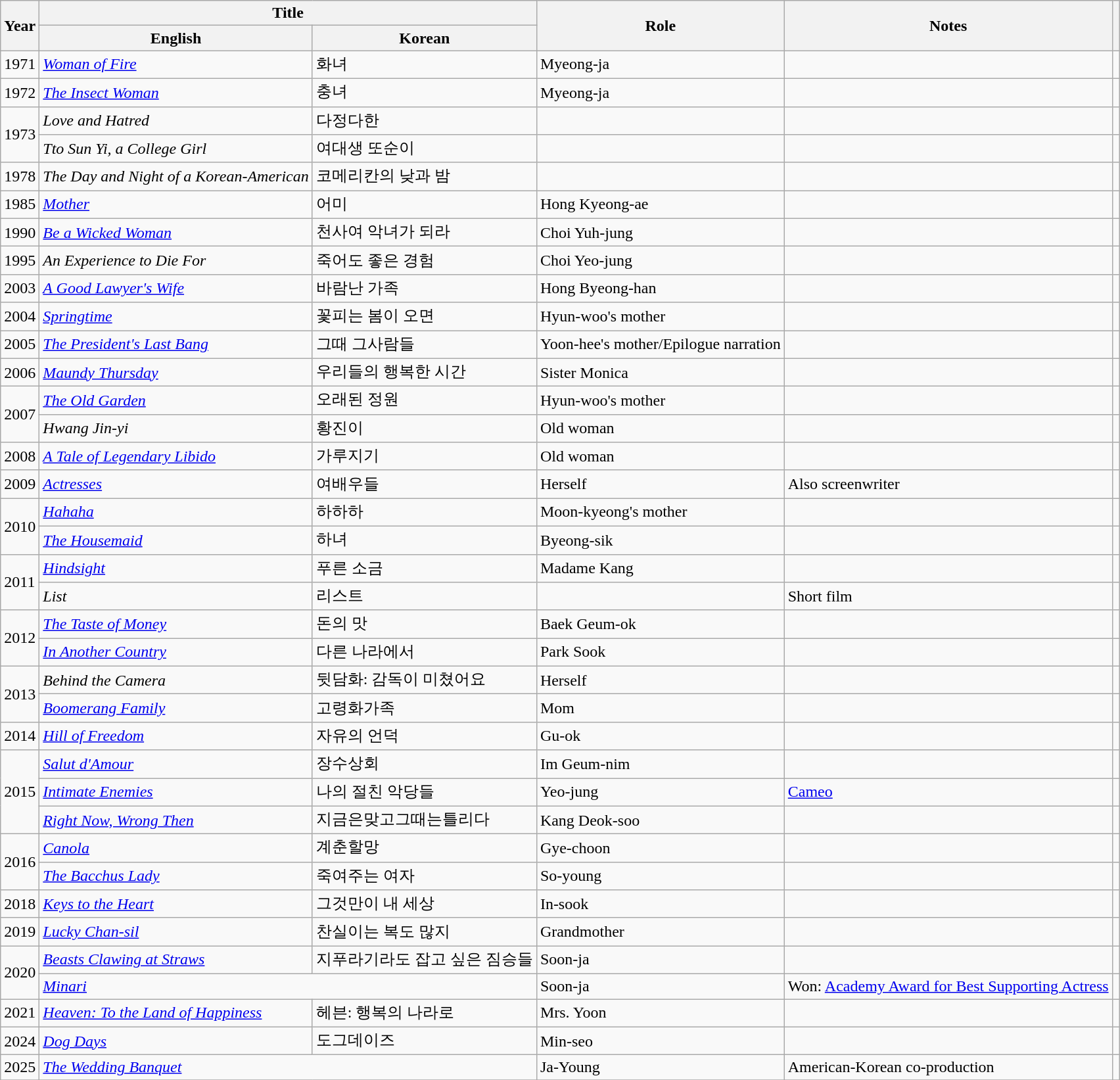<table class="wikitable sortable plainrowheaders">
<tr>
<th rowspan="2" scope="col">Year</th>
<th colspan="2" scope="col">Title</th>
<th rowspan="2" scope="col">Role</th>
<th rowspan="2" scope="col" class="unsortable">Notes</th>
<th rowspan="2" scope="col" class="unsortable"></th>
</tr>
<tr>
<th>English</th>
<th>Korean</th>
</tr>
<tr>
<td>1971</td>
<td><em><a href='#'>Woman of Fire</a></em></td>
<td>화녀</td>
<td>Myeong-ja</td>
<td></td>
<td></td>
</tr>
<tr>
<td>1972</td>
<td><em><a href='#'>The Insect Woman</a></em></td>
<td>충녀</td>
<td>Myeong-ja</td>
<td></td>
<td></td>
</tr>
<tr>
<td rowspan=2>1973</td>
<td><em>Love and Hatred</em></td>
<td>다정다한</td>
<td></td>
<td></td>
<td></td>
</tr>
<tr>
<td><em>Tto Sun Yi, a College Girl</em> </td>
<td>여대생 또순이</td>
<td></td>
<td></td>
<td></td>
</tr>
<tr>
<td>1978</td>
<td><em>The Day and Night of a Korean-American</em></td>
<td>코메리칸의 낮과 밤</td>
<td></td>
<td></td>
<td></td>
</tr>
<tr>
<td>1985</td>
<td><em><a href='#'>Mother</a></em></td>
<td>어미</td>
<td>Hong Kyeong-ae</td>
<td></td>
<td></td>
</tr>
<tr>
<td>1990</td>
<td><em><a href='#'>Be a Wicked Woman</a></em> </td>
<td>천사여 악녀가 되라</td>
<td>Choi Yuh-jung</td>
<td></td>
<td></td>
</tr>
<tr>
<td>1995</td>
<td><em>An Experience to Die For</em></td>
<td>죽어도 좋은 경험</td>
<td>Choi Yeo-jung</td>
<td></td>
<td></td>
</tr>
<tr>
<td>2003</td>
<td><em><a href='#'>A Good Lawyer's Wife</a></em></td>
<td>바람난 가족</td>
<td>Hong Byeong-han</td>
<td></td>
<td></td>
</tr>
<tr>
<td>2004</td>
<td><em><a href='#'>Springtime</a></em></td>
<td>꽃피는 봄이 오면</td>
<td>Hyun-woo's mother</td>
<td></td>
<td></td>
</tr>
<tr>
<td>2005</td>
<td><em><a href='#'>The President's Last Bang</a></em></td>
<td>그때 그사람들</td>
<td>Yoon-hee's mother/Epilogue narration</td>
<td></td>
<td></td>
</tr>
<tr>
<td>2006</td>
<td><em><a href='#'>Maundy Thursday</a></em></td>
<td>우리들의 행복한 시간</td>
<td>Sister Monica</td>
<td></td>
<td></td>
</tr>
<tr>
<td rowspan=2>2007</td>
<td><em><a href='#'>The Old Garden</a></em></td>
<td>오래된 정원</td>
<td>Hyun-woo's mother</td>
<td></td>
<td></td>
</tr>
<tr>
<td><em>Hwang Jin-yi</em></td>
<td>황진이</td>
<td>Old woman</td>
<td></td>
<td></td>
</tr>
<tr>
<td>2008</td>
<td><em><a href='#'>A Tale of Legendary Libido</a></em></td>
<td>가루지기</td>
<td>Old woman</td>
<td></td>
<td></td>
</tr>
<tr>
<td>2009</td>
<td><em><a href='#'>Actresses</a></em></td>
<td>여배우들</td>
<td>Herself</td>
<td>Also screenwriter</td>
<td></td>
</tr>
<tr>
<td rowspan=2>2010</td>
<td><em><a href='#'>Hahaha</a></em></td>
<td>하하하</td>
<td>Moon-kyeong's mother</td>
<td></td>
<td></td>
</tr>
<tr>
<td><em><a href='#'>The Housemaid</a></em></td>
<td>하녀</td>
<td>Byeong-sik</td>
<td></td>
<td></td>
</tr>
<tr>
<td rowspan=2>2011</td>
<td><em><a href='#'>Hindsight</a></em></td>
<td>푸른 소금</td>
<td>Madame Kang</td>
<td></td>
<td></td>
</tr>
<tr>
<td><em>List</em></td>
<td>리스트</td>
<td></td>
<td>Short film</td>
<td></td>
</tr>
<tr>
<td rowspan=2>2012</td>
<td><em><a href='#'>The Taste of Money</a></em></td>
<td>돈의 맛</td>
<td>Baek Geum-ok</td>
<td></td>
<td></td>
</tr>
<tr>
<td><em><a href='#'>In Another Country</a></em></td>
<td>다른 나라에서</td>
<td>Park Sook</td>
<td></td>
<td></td>
</tr>
<tr>
<td rowspan=2>2013</td>
<td><em>Behind the Camera</em></td>
<td>뒷담화: 감독이 미쳤어요</td>
<td>Herself</td>
<td></td>
<td></td>
</tr>
<tr>
<td><em><a href='#'>Boomerang Family</a></em></td>
<td>고령화가족</td>
<td>Mom</td>
<td></td>
<td></td>
</tr>
<tr>
<td>2014</td>
<td><em><a href='#'>Hill of Freedom</a></em></td>
<td>자유의 언덕</td>
<td>Gu-ok</td>
<td></td>
<td></td>
</tr>
<tr>
<td rowspan=3>2015</td>
<td><em><a href='#'>Salut d'Amour</a></em></td>
<td>장수상회</td>
<td>Im Geum-nim</td>
<td></td>
<td></td>
</tr>
<tr>
<td><em><a href='#'>Intimate Enemies</a></em></td>
<td>나의 절친 악당들</td>
<td>Yeo-jung</td>
<td><a href='#'>Cameo</a></td>
<td></td>
</tr>
<tr>
<td><em><a href='#'>Right Now, Wrong Then</a></em></td>
<td>지금은맞고그때는틀리다</td>
<td>Kang Deok-soo</td>
<td></td>
<td></td>
</tr>
<tr>
<td rowspan=2>2016</td>
<td><em><a href='#'>Canola</a></em></td>
<td>계춘할망</td>
<td>Gye-choon</td>
<td></td>
<td></td>
</tr>
<tr>
<td><em><a href='#'>The Bacchus Lady</a></em></td>
<td>죽여주는 여자</td>
<td>So-young</td>
<td></td>
<td></td>
</tr>
<tr>
<td>2018</td>
<td><em><a href='#'>Keys to the Heart</a></em></td>
<td>그것만이 내 세상</td>
<td>In-sook</td>
<td></td>
<td></td>
</tr>
<tr>
<td>2019</td>
<td><em><a href='#'>Lucky Chan-sil</a></em></td>
<td>찬실이는 복도 많지</td>
<td>Grandmother</td>
<td></td>
<td></td>
</tr>
<tr>
<td rowspan=2>2020</td>
<td><em><a href='#'>Beasts Clawing at Straws</a></em></td>
<td>지푸라기라도 잡고 싶은 짐승들</td>
<td>Soon-ja</td>
<td></td>
<td></td>
</tr>
<tr>
<td colspan=2><em><a href='#'>Minari</a></em></td>
<td>Soon-ja</td>
<td>Won: <a href='#'>Academy Award for Best Supporting Actress</a></td>
<td></td>
</tr>
<tr>
<td>2021</td>
<td><em><a href='#'>Heaven: To the Land of Happiness</a></em></td>
<td>헤븐: 행복의 나라로</td>
<td>Mrs. Yoon</td>
<td></td>
<td></td>
</tr>
<tr>
<td>2024</td>
<td><em><a href='#'>Dog Days</a></em></td>
<td>도그데이즈</td>
<td>Min-seo</td>
<td></td>
<td></td>
</tr>
<tr>
<td>2025</td>
<td colspan=2><em><a href='#'>The Wedding Banquet</a></em></td>
<td>Ja-Young</td>
<td>American-Korean co-production<br></td>
<td></td>
</tr>
<tr>
</tr>
</table>
